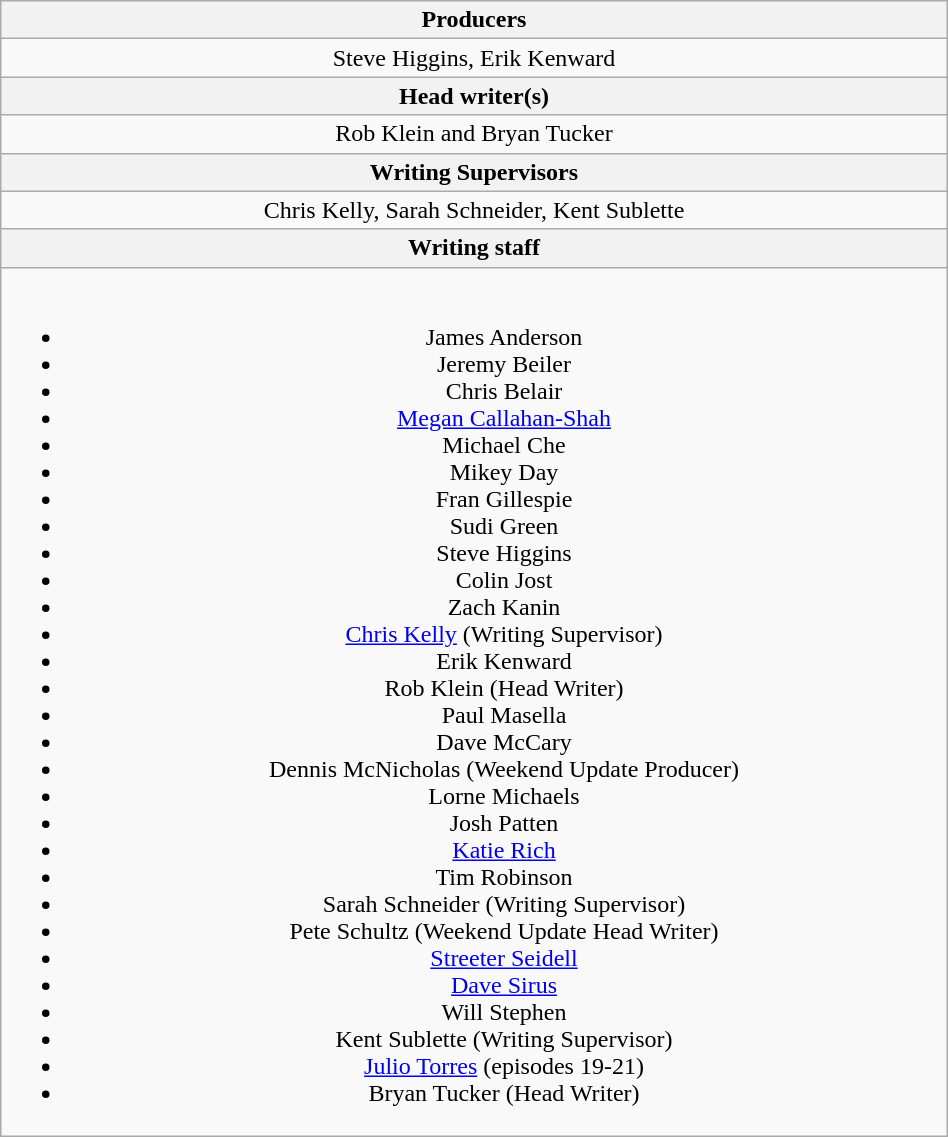<table class="wikitable plainrowheaders"  style="text-align:center; width:50%;">
<tr>
<th><strong>Producers</strong></th>
</tr>
<tr>
<td>Steve Higgins, Erik Kenward</td>
</tr>
<tr>
<th><strong>Head writer(s)</strong></th>
</tr>
<tr>
<td>Rob Klein and Bryan Tucker</td>
</tr>
<tr>
<th><strong>Writing Supervisors</strong></th>
</tr>
<tr>
<td>Chris Kelly, Sarah Schneider, Kent Sublette</td>
</tr>
<tr>
<th><strong>Writing staff</strong></th>
</tr>
<tr>
<td><br><ul><li>James Anderson</li><li>Jeremy Beiler</li><li>Chris Belair</li><li><a href='#'>Megan Callahan-Shah</a></li><li>Michael Che</li><li>Mikey Day</li><li>Fran Gillespie</li><li>Sudi Green</li><li>Steve Higgins</li><li>Colin Jost</li><li>Zach Kanin</li><li><a href='#'>Chris Kelly</a> (Writing Supervisor)</li><li>Erik Kenward</li><li>Rob Klein (Head Writer)</li><li>Paul Masella</li><li>Dave McCary</li><li>Dennis McNicholas (Weekend Update Producer)</li><li>Lorne Michaels</li><li>Josh Patten</li><li><a href='#'>Katie Rich</a></li><li>Tim Robinson</li><li>Sarah Schneider (Writing Supervisor)</li><li>Pete Schultz (Weekend Update Head Writer)</li><li><a href='#'>Streeter Seidell</a></li><li><a href='#'>Dave Sirus</a></li><li>Will Stephen</li><li>Kent Sublette (Writing Supervisor)</li><li><a href='#'>Julio Torres</a> (episodes 19-21)</li><li>Bryan Tucker (Head Writer)</li></ul></td>
</tr>
</table>
